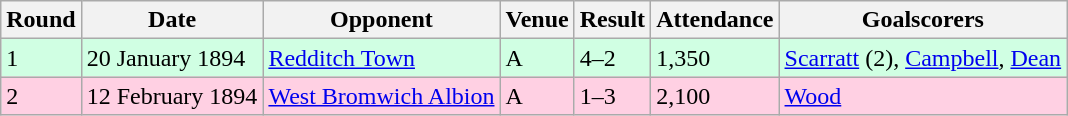<table class="wikitable">
<tr>
<th>Round</th>
<th>Date</th>
<th>Opponent</th>
<th>Venue</th>
<th>Result</th>
<th>Attendance</th>
<th>Goalscorers</th>
</tr>
<tr style="background-color: #d0ffe3;">
<td>1</td>
<td>20 January 1894</td>
<td><a href='#'>Redditch Town</a></td>
<td>A</td>
<td>4–2</td>
<td>1,350</td>
<td><a href='#'>Scarratt</a> (2), <a href='#'>Campbell</a>, <a href='#'>Dean</a></td>
</tr>
<tr style="background-color: #ffd0e3;">
<td>2</td>
<td>12 February 1894</td>
<td><a href='#'>West Bromwich Albion</a></td>
<td>A</td>
<td>1–3</td>
<td>2,100</td>
<td><a href='#'>Wood</a></td>
</tr>
</table>
